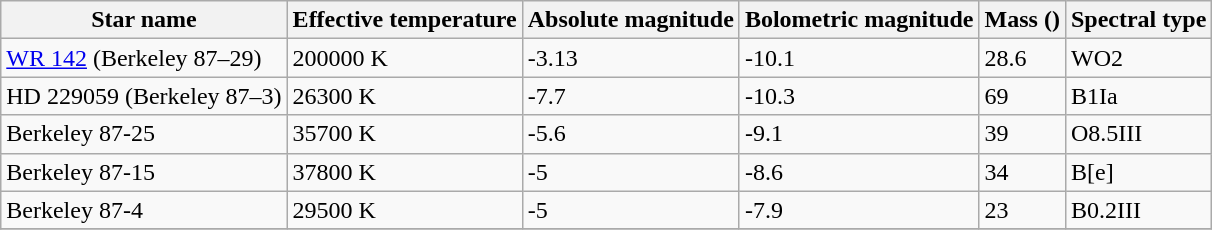<table class="wikitable sortable">
<tr>
<th>Star name</th>
<th>Effective temperature</th>
<th>Absolute magnitude</th>
<th>Bolometric magnitude</th>
<th>Mass ()</th>
<th>Spectral type</th>
</tr>
<tr>
<td><a href='#'>WR 142</a> (Berkeley 87–29)</td>
<td>200000 K</td>
<td>-3.13</td>
<td>-10.1</td>
<td>28.6</td>
<td>WO2</td>
</tr>
<tr>
<td>HD 229059 (Berkeley 87–3)</td>
<td>26300 K</td>
<td>-7.7</td>
<td>-10.3</td>
<td>69</td>
<td>B1Ia</td>
</tr>
<tr>
<td>Berkeley 87-25</td>
<td>35700 K</td>
<td>-5.6</td>
<td>-9.1</td>
<td>39</td>
<td>O8.5III</td>
</tr>
<tr>
<td>Berkeley 87-15</td>
<td>37800 K</td>
<td>-5</td>
<td>-8.6</td>
<td>34</td>
<td>B[e]</td>
</tr>
<tr>
<td>Berkeley 87-4</td>
<td>29500 K</td>
<td>-5</td>
<td>-7.9</td>
<td>23</td>
<td>B0.2III</td>
</tr>
<tr>
</tr>
</table>
